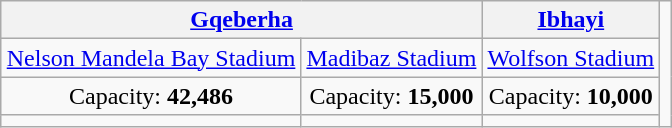<table class="wikitable" style="margin:1em auto; text-align:center;">
<tr>
<th colspan=2><a href='#'>Gqeberha</a></th>
<th><a href='#'>Ibhayi</a></th>
<td rowspan="4" text-align="center"></td>
</tr>
<tr>
<td><a href='#'>Nelson Mandela Bay Stadium</a></td>
<td><a href='#'>Madibaz Stadium</a></td>
<td><a href='#'>Wolfson Stadium</a></td>
</tr>
<tr>
<td>Capacity: <strong>42,486</strong></td>
<td>Capacity: <strong>15,000</strong></td>
<td>Capacity: <strong>10,000</strong></td>
</tr>
<tr>
<td></td>
<td></td>
<td></td>
</tr>
</table>
